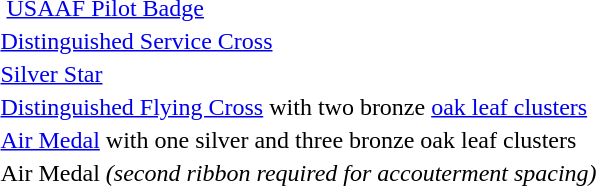<table>
<tr>
<td colspan="2">  <a href='#'>USAAF Pilot Badge</a></td>
</tr>
<tr>
<td></td>
<td><a href='#'>Distinguished Service Cross</a></td>
</tr>
<tr>
<td></td>
<td><a href='#'>Silver Star</a></td>
</tr>
<tr>
<td></td>
<td><a href='#'>Distinguished Flying Cross</a> with two bronze <a href='#'>oak leaf clusters</a></td>
</tr>
<tr>
<td></td>
<td><a href='#'>Air Medal</a> with one silver and three bronze oak leaf clusters</td>
</tr>
<tr>
<td></td>
<td>Air Medal <em>(second ribbon required for accouterment spacing)</em></td>
</tr>
<tr>
</tr>
</table>
